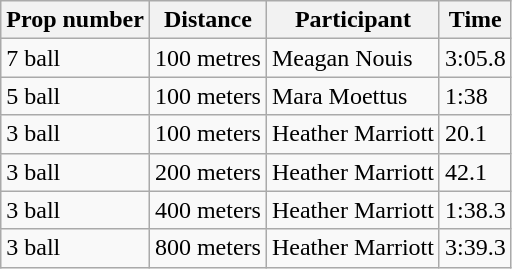<table class="wikitable">
<tr>
<th>Prop number</th>
<th>Distance</th>
<th>Participant</th>
<th>Time</th>
</tr>
<tr>
<td>7 ball</td>
<td>100 metres</td>
<td>Meagan Nouis</td>
<td>3:05.8</td>
</tr>
<tr>
<td>5 ball</td>
<td>100 meters</td>
<td>Mara Moettus</td>
<td>1:38</td>
</tr>
<tr>
<td>3 ball</td>
<td>100 meters</td>
<td>Heather Marriott</td>
<td>20.1</td>
</tr>
<tr>
<td>3 ball</td>
<td>200 meters</td>
<td>Heather Marriott</td>
<td>42.1</td>
</tr>
<tr>
<td>3 ball</td>
<td>400 meters</td>
<td>Heather Marriott</td>
<td>1:38.3</td>
</tr>
<tr>
<td>3 ball</td>
<td>800 meters</td>
<td>Heather Marriott</td>
<td>3:39.3</td>
</tr>
</table>
